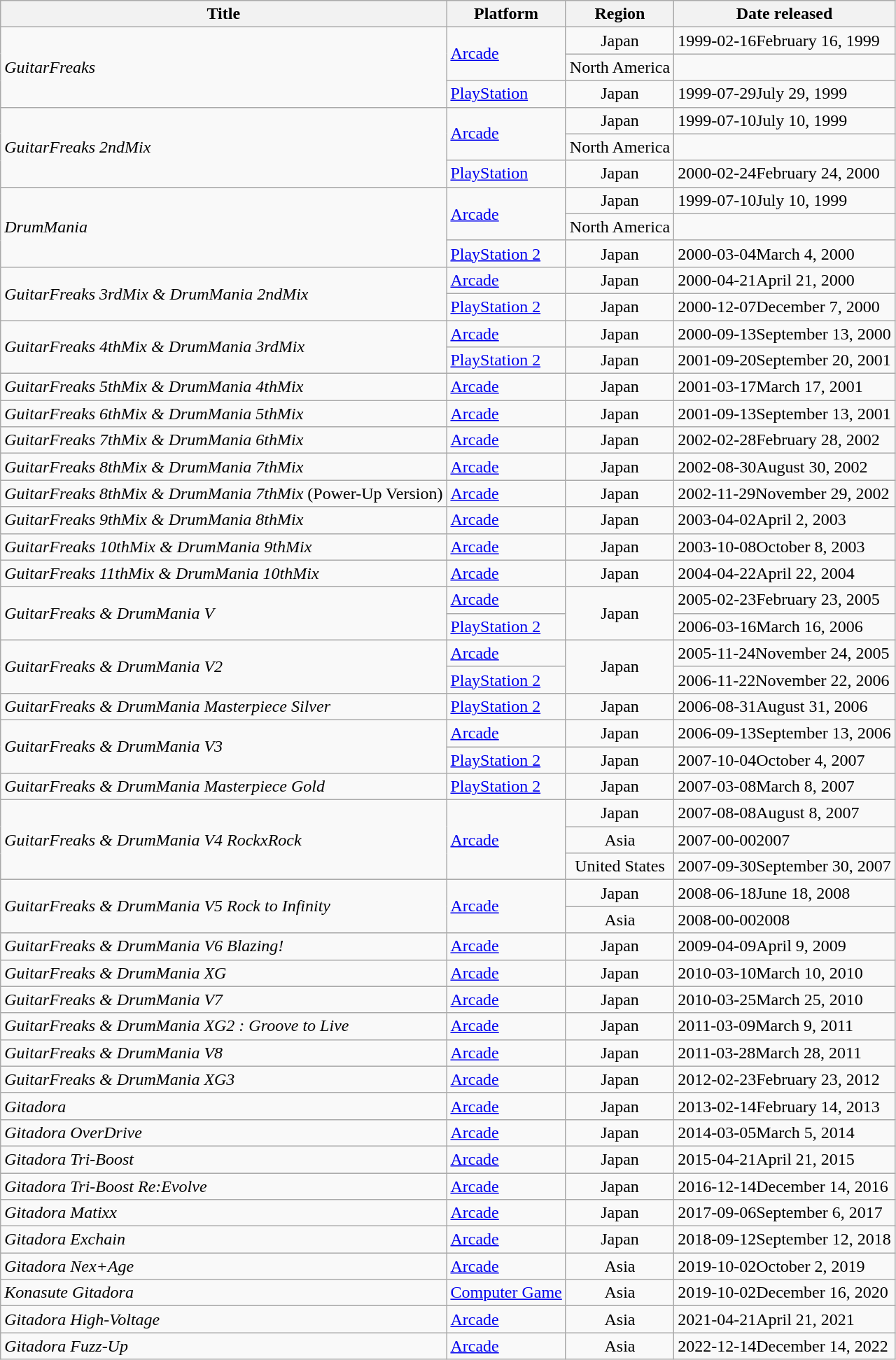<table class="wikitable sortable">
<tr>
<th>Title</th>
<th>Platform</th>
<th>Region</th>
<th>Date released</th>
</tr>
<tr>
<td rowspan="3"><em>GuitarFreaks</em></td>
<td rowspan="2"><a href='#'>Arcade</a></td>
<td align="center"><span>Japan</span></td>
<td><span>1999-02-16</span>February 16, 1999</td>
</tr>
<tr>
<td align="center"><span>North America</span></td>
<td></td>
</tr>
<tr>
<td><a href='#'>PlayStation</a></td>
<td align="center"><span>Japan</span></td>
<td><span>1999-07-29</span>July 29, 1999</td>
</tr>
<tr>
<td rowspan="3"><em>GuitarFreaks 2ndMix</em></td>
<td rowspan="2"><a href='#'>Arcade</a></td>
<td align="center"><span>Japan</span></td>
<td><span>1999-07-10</span>July 10, 1999</td>
</tr>
<tr>
<td align="center"><span>North America</span></td>
<td></td>
</tr>
<tr>
<td><a href='#'>PlayStation</a></td>
<td align="center"><span>Japan</span></td>
<td><span>2000-02-24</span>February 24, 2000</td>
</tr>
<tr>
<td rowspan="3"><em>DrumMania</em></td>
<td rowspan="2"><a href='#'>Arcade</a></td>
<td align="center"><span>Japan</span></td>
<td><span>1999-07-10</span>July 10, 1999</td>
</tr>
<tr>
<td align="center"><span>North America</span></td>
<td></td>
</tr>
<tr>
<td><a href='#'>PlayStation 2</a></td>
<td align="center"><span>Japan</span></td>
<td><span>2000-03-04</span>March 4, 2000</td>
</tr>
<tr>
<td rowspan="2"><em>GuitarFreaks 3rdMix & DrumMania 2ndMix</em></td>
<td><a href='#'>Arcade</a></td>
<td align="center"><span>Japan</span></td>
<td><span>2000-04-21</span>April 21, 2000</td>
</tr>
<tr>
<td><a href='#'>PlayStation 2</a></td>
<td align="center"><span>Japan</span></td>
<td><span>2000-12-07</span>December 7, 2000</td>
</tr>
<tr>
<td rowspan="2"><em>GuitarFreaks 4thMix & DrumMania 3rdMix</em></td>
<td><a href='#'>Arcade</a></td>
<td align="center"><span>Japan</span></td>
<td><span>2000-09-13</span>September 13, 2000</td>
</tr>
<tr>
<td><a href='#'>PlayStation 2</a></td>
<td align="center"><span>Japan</span></td>
<td><span>2001-09-20</span>September 20, 2001</td>
</tr>
<tr>
<td><em>GuitarFreaks 5thMix & DrumMania 4thMix</em></td>
<td><a href='#'>Arcade</a></td>
<td align="center"><span>Japan</span></td>
<td><span>2001-03-17</span>March 17, 2001</td>
</tr>
<tr>
<td><em>GuitarFreaks 6thMix & DrumMania 5thMix</em></td>
<td><a href='#'>Arcade</a></td>
<td align="center"><span>Japan</span></td>
<td><span>2001-09-13</span>September 13, 2001</td>
</tr>
<tr>
<td><em>GuitarFreaks 7thMix & DrumMania 6thMix</em></td>
<td><a href='#'>Arcade</a></td>
<td align="center"><span>Japan</span></td>
<td><span>2002-02-28</span>February 28, 2002</td>
</tr>
<tr>
<td><em>GuitarFreaks 8thMix & DrumMania 7thMix</em></td>
<td><a href='#'>Arcade</a></td>
<td align="center"><span>Japan</span></td>
<td><span>2002-08-30</span>August 30, 2002</td>
</tr>
<tr>
<td><em>GuitarFreaks 8thMix & DrumMania 7thMix</em> (Power-Up Version)</td>
<td><a href='#'>Arcade</a></td>
<td align="center"><span>Japan</span></td>
<td><span>2002-11-29</span>November 29, 2002</td>
</tr>
<tr>
<td><em>GuitarFreaks 9thMix & DrumMania 8thMix</em></td>
<td><a href='#'>Arcade</a></td>
<td align="center"><span>Japan</span></td>
<td><span>2003-04-02</span>April 2, 2003</td>
</tr>
<tr>
<td><em>GuitarFreaks 10thMix & DrumMania 9thMix</em></td>
<td><a href='#'>Arcade</a></td>
<td align="center"><span>Japan</span></td>
<td><span>2003-10-08</span>October 8, 2003</td>
</tr>
<tr>
<td><em>GuitarFreaks 11thMix & DrumMania 10thMix</em></td>
<td><a href='#'>Arcade</a></td>
<td align="center"><span>Japan</span></td>
<td><span>2004-04-22</span>April 22, 2004</td>
</tr>
<tr>
<td rowspan="2"><em>GuitarFreaks & DrumMania V</em></td>
<td><a href='#'>Arcade</a></td>
<td rowspan="2" align="center"><span>Japan</span></td>
<td><span>2005-02-23</span>February 23, 2005</td>
</tr>
<tr>
<td><a href='#'>PlayStation 2</a></td>
<td><span>2006-03-16</span>March 16, 2006</td>
</tr>
<tr>
<td rowspan="2"><em>GuitarFreaks & DrumMania V2</em></td>
<td><a href='#'>Arcade</a></td>
<td rowspan="2" align="center"><span>Japan</span></td>
<td><span>2005-11-24</span>November 24, 2005</td>
</tr>
<tr>
<td><a href='#'>PlayStation 2</a></td>
<td><span>2006-11-22</span>November 22, 2006</td>
</tr>
<tr>
<td><em>GuitarFreaks & DrumMania Masterpiece Silver</em></td>
<td><a href='#'>PlayStation 2</a></td>
<td align="center"><span>Japan</span></td>
<td><span>2006-08-31</span>August 31, 2006</td>
</tr>
<tr>
<td rowspan="2"><em>GuitarFreaks & DrumMania V3</em></td>
<td><a href='#'>Arcade</a></td>
<td align="center"><span>Japan</span></td>
<td><span>2006-09-13</span>September 13, 2006</td>
</tr>
<tr>
<td><a href='#'>PlayStation 2</a></td>
<td align="center"><span>Japan</span></td>
<td><span>2007-10-04</span>October 4, 2007</td>
</tr>
<tr>
<td><em>GuitarFreaks & DrumMania Masterpiece Gold</em></td>
<td><a href='#'>PlayStation 2</a></td>
<td align="center"><span>Japan</span></td>
<td><span>2007-03-08</span>March 8, 2007</td>
</tr>
<tr>
<td rowspan="3"><em>GuitarFreaks & DrumMania V4 RockxRock</em> </td>
<td rowspan="3"><a href='#'>Arcade</a></td>
<td align="center"><span>Japan</span></td>
<td><span>2007-08-08</span>August 8, 2007</td>
</tr>
<tr>
<td align="center"><span>Asia</span></td>
<td><span>2007-00-00</span>2007</td>
</tr>
<tr>
<td align="center"><span>United States</span></td>
<td><span>2007-09-30</span>September 30, 2007</td>
</tr>
<tr>
<td rowspan="2"><em>GuitarFreaks & DrumMania V5 Rock to Infinity</em></td>
<td rowspan="2"><a href='#'>Arcade</a></td>
<td align="center"><span>Japan</span></td>
<td><span>2008-06-18</span>June 18, 2008</td>
</tr>
<tr>
<td align="center"><span>Asia</span></td>
<td><span>2008-00-00</span>2008</td>
</tr>
<tr>
<td><em>GuitarFreaks & DrumMania V6 Blazing!</em> </td>
<td><a href='#'>Arcade</a></td>
<td align="center"><span>Japan</span></td>
<td><span>2009-04-09</span>April 9, 2009</td>
</tr>
<tr>
<td><em>GuitarFreaks & DrumMania XG</em></td>
<td><a href='#'>Arcade</a></td>
<td align="center"><span>Japan</span></td>
<td><span>2010-03-10</span>March 10, 2010</td>
</tr>
<tr>
<td><em>GuitarFreaks & DrumMania V7</em></td>
<td><a href='#'>Arcade</a></td>
<td align="center"><span>Japan</span></td>
<td><span>2010-03-25</span>March 25, 2010</td>
</tr>
<tr>
<td><em>GuitarFreaks & DrumMania XG2 : Groove to Live</em></td>
<td><a href='#'>Arcade</a></td>
<td align="center"><span>Japan</span></td>
<td><span>2011-03-09</span>March 9, 2011</td>
</tr>
<tr>
<td><em>GuitarFreaks & DrumMania V8</em></td>
<td><a href='#'>Arcade</a></td>
<td align="center"><span>Japan</span></td>
<td><span>2011-03-28</span>March 28, 2011</td>
</tr>
<tr>
<td><em>GuitarFreaks & DrumMania XG3</em></td>
<td><a href='#'>Arcade</a></td>
<td align="center"><span>Japan</span></td>
<td><span>2012-02-23</span>February 23, 2012</td>
</tr>
<tr>
<td><em>Gitadora</em></td>
<td><a href='#'>Arcade</a></td>
<td align="center"><span>Japan</span></td>
<td><span>2013-02-14</span>February 14, 2013</td>
</tr>
<tr>
<td><em>Gitadora OverDrive</em></td>
<td><a href='#'>Arcade</a></td>
<td align="center"><span>Japan</span></td>
<td><span>2014-03-05</span>March 5, 2014</td>
</tr>
<tr>
<td><em>Gitadora Tri-Boost</em></td>
<td><a href='#'>Arcade</a></td>
<td align="center"><span>Japan</span></td>
<td><span>2015-04-21</span>April 21, 2015</td>
</tr>
<tr>
<td><em>Gitadora Tri-Boost Re:Evolve</em></td>
<td><a href='#'>Arcade</a></td>
<td align="center"><span>Japan</span></td>
<td><span>2016-12-14</span>December 14, 2016</td>
</tr>
<tr>
<td><em>Gitadora Matixx</em></td>
<td><a href='#'>Arcade</a></td>
<td align="center"><span>Japan</span></td>
<td><span>2017-09-06</span>September 6, 2017</td>
</tr>
<tr>
<td><em>Gitadora Exchain</em></td>
<td><a href='#'>Arcade</a></td>
<td align="center"><span>Japan</span></td>
<td><span>2018-09-12</span>September 12, 2018</td>
</tr>
<tr>
<td><em>Gitadora Nex+Age</em></td>
<td><a href='#'>Arcade</a></td>
<td align="center"><span>Asia</span></td>
<td><span>2019-10-02</span>October 2, 2019</td>
</tr>
<tr>
<td><em>Konasute Gitadora</em></td>
<td><a href='#'>Computer Game</a></td>
<td align="center"><span>Asia</span></td>
<td><span>2019-10-02</span>December 16, 2020</td>
</tr>
<tr>
<td><em>Gitadora High-Voltage</em></td>
<td><a href='#'>Arcade</a></td>
<td align="center"><span>Asia</span></td>
<td><span>2021-04-21</span>April 21, 2021</td>
</tr>
<tr>
<td><em>Gitadora Fuzz-Up</em></td>
<td><a href='#'>Arcade</a></td>
<td align="center"><span>Asia</span></td>
<td><span>2022-12-14</span>December 14, 2022</td>
</tr>
</table>
